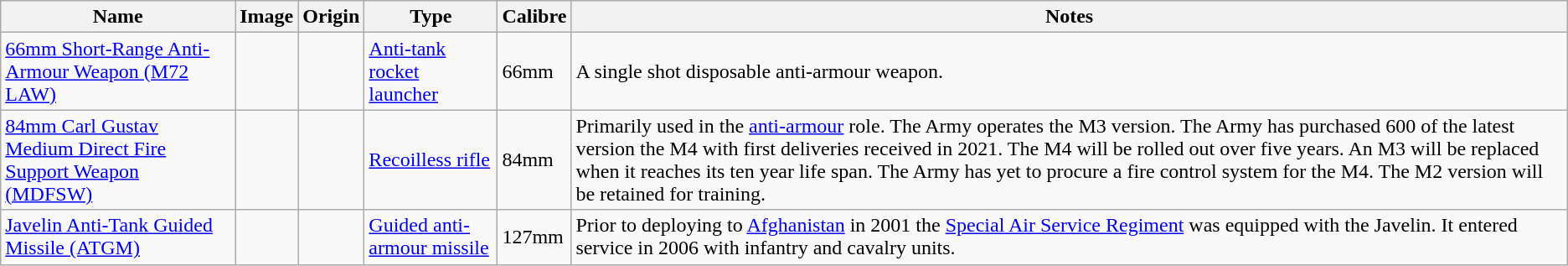<table class="wikitable">
<tr>
<th>Name</th>
<th>Image</th>
<th>Origin</th>
<th>Type</th>
<th>Calibre</th>
<th>Notes</th>
</tr>
<tr>
<td><a href='#'>66mm Short-Range Anti-Armour Weapon (M72 LAW)</a></td>
<td></td>
<td></td>
<td><a href='#'>Anti-tank rocket launcher</a></td>
<td>66mm</td>
<td>A single shot disposable anti-armour weapon.</td>
</tr>
<tr>
<td><a href='#'>84mm Carl Gustav Medium Direct Fire Support Weapon (MDFSW)</a></td>
<td></td>
<td></td>
<td><a href='#'>Recoilless rifle</a></td>
<td>84mm</td>
<td>Primarily used in the <a href='#'>anti-armour</a> role. The Army operates the M3 version. The Army has purchased 600 of the latest version the M4 with first deliveries received in 2021. The M4 will be rolled out over five years. An M3 will be replaced when it reaches its ten year life span. The Army has yet to procure a fire control system for the M4. The M2 version will be retained for training.</td>
</tr>
<tr>
<td><a href='#'>Javelin Anti-Tank Guided Missile (ATGM)</a></td>
<td></td>
<td></td>
<td><a href='#'>Guided anti-armour missile</a></td>
<td>127mm</td>
<td>Prior to deploying to <a href='#'>Afghanistan</a> in 2001 the <a href='#'>Special Air Service Regiment</a> was equipped with the Javelin. It entered service in 2006 with infantry and cavalry units.</td>
</tr>
</table>
